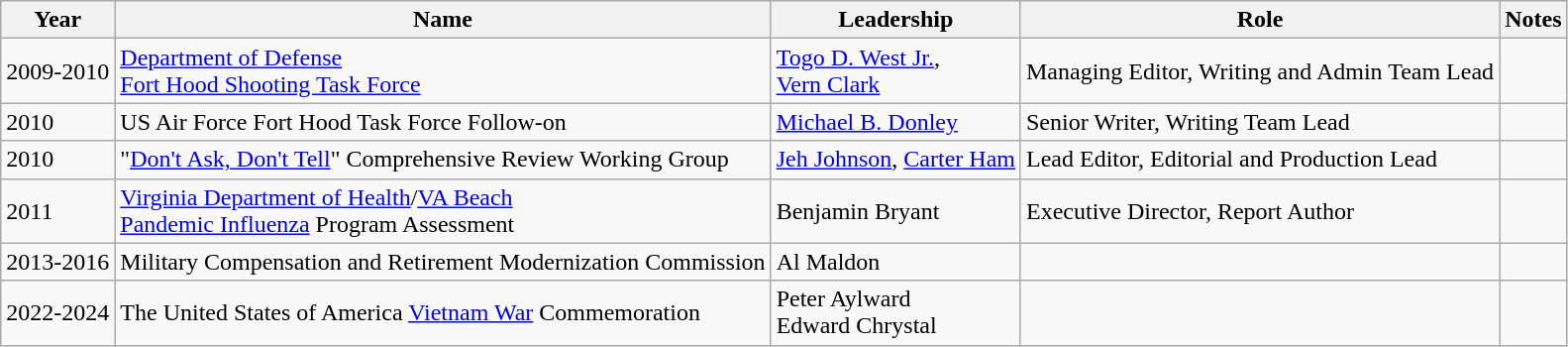<table class="wikitable sortable">
<tr>
<th>Year</th>
<th>Name</th>
<th>Leadership</th>
<th>Role</th>
<th>Notes</th>
</tr>
<tr>
<td>2009-2010</td>
<td><a href='#'>Department of Defense<br>Fort Hood Shooting Task Force</a></td>
<td><a href='#'>Togo D. West Jr.</a>,<br><a href='#'>Vern Clark</a></td>
<td>Managing Editor, Writing and Admin Team Lead</td>
<td></td>
</tr>
<tr>
<td>2010</td>
<td>US Air Force Fort Hood Task Force Follow-on</td>
<td><a href='#'>Michael B. Donley</a></td>
<td>Senior Writer, Writing Team Lead</td>
<td></td>
</tr>
<tr>
<td>2010</td>
<td>"<a href='#'>Don't Ask, Don't Tell</a>" Comprehensive Review Working Group</td>
<td><a href='#'>Jeh Johnson</a>, <a href='#'>Carter Ham</a></td>
<td>Lead Editor, Editorial and Production Lead</td>
<td></td>
</tr>
<tr>
<td>2011</td>
<td><a href='#'>Virginia Department of Health</a>/<a href='#'>VA Beach</a><br><a href='#'>Pandemic Influenza</a> Program Assessment</td>
<td>Benjamin Bryant</td>
<td>Executive Director, Report Author</td>
<td></td>
</tr>
<tr>
<td>2013-2016</td>
<td>Military Compensation and Retirement Modernization Commission</td>
<td>Al Maldon</td>
<td></td>
<td></td>
</tr>
<tr>
<td>2022-2024</td>
<td>The United States of America <a href='#'>Vietnam War</a> Commemoration</td>
<td>Peter Aylward <br>Edward Chrystal </td>
<td></td>
<td></td>
</tr>
</table>
